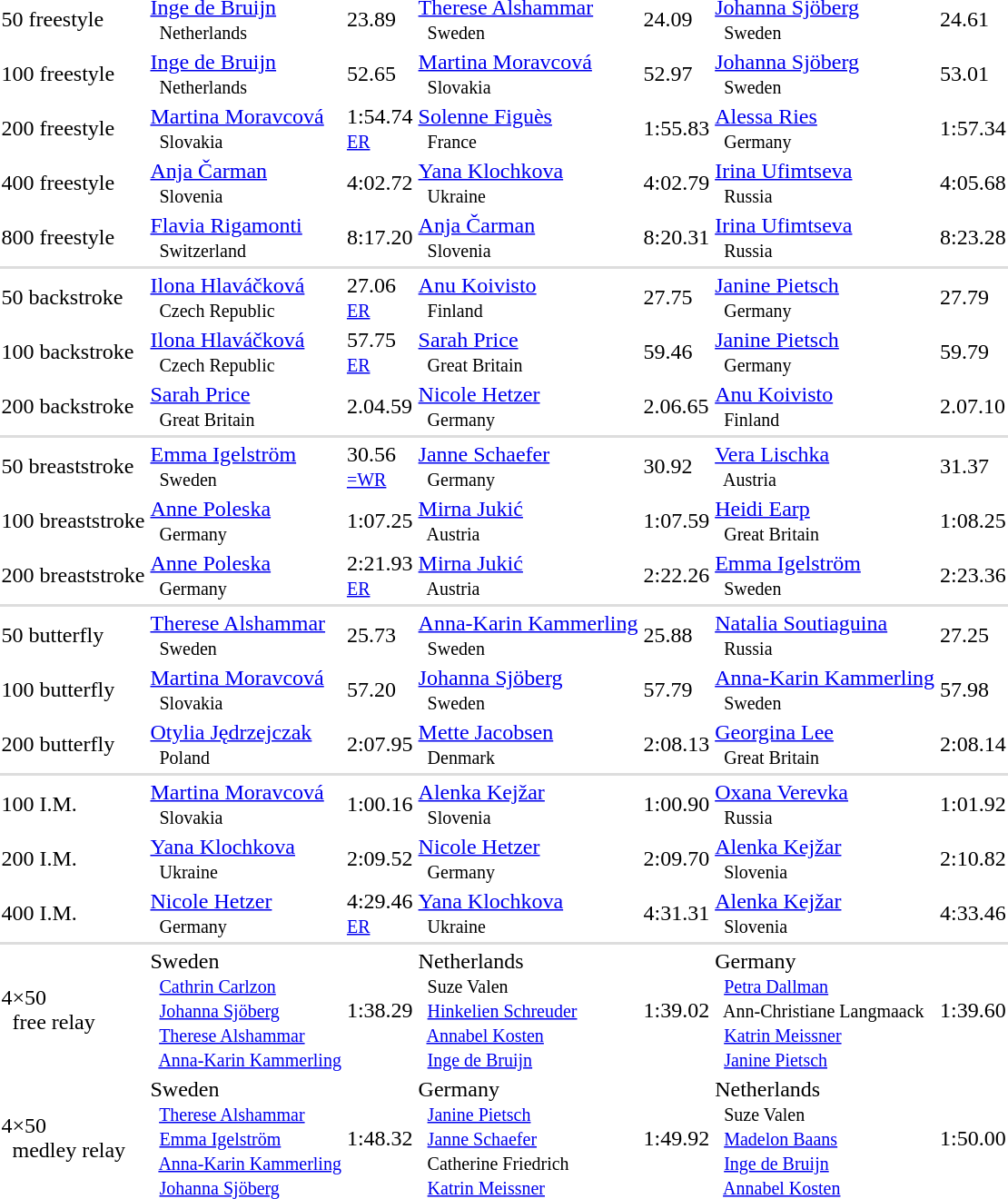<table>
<tr>
<td>50 freestyle</td>
<td><a href='#'>Inge de Bruijn</a> <small><br>   Netherlands </small></td>
<td>23.89</td>
<td><a href='#'>Therese Alshammar</a> <small><br>   Sweden </small></td>
<td>24.09</td>
<td><a href='#'>Johanna Sjöberg</a> <small><br>   Sweden </small></td>
<td>24.61</td>
</tr>
<tr>
<td>100 freestyle</td>
<td><a href='#'>Inge de Bruijn</a> <small><br>   Netherlands </small></td>
<td>52.65</td>
<td><a href='#'>Martina Moravcová</a> <small><br>   Slovakia </small></td>
<td>52.97</td>
<td><a href='#'>Johanna Sjöberg</a> <small><br>   Sweden </small></td>
<td>53.01</td>
</tr>
<tr>
<td>200 freestyle</td>
<td><a href='#'>Martina Moravcová</a> <small><br>   Slovakia </small></td>
<td>1:54.74 <small><br> <a href='#'>ER</a></small></td>
<td><a href='#'>Solenne Figuès</a> <small><br>   France </small></td>
<td>1:55.83</td>
<td><a href='#'>Alessa Ries</a> <small><br>   Germany </small></td>
<td>1:57.34</td>
</tr>
<tr>
<td>400 freestyle</td>
<td><a href='#'>Anja Čarman</a> <small><br>   Slovenia </small></td>
<td>4:02.72</td>
<td><a href='#'>Yana Klochkova</a> <small><br>   Ukraine </small></td>
<td>4:02.79</td>
<td><a href='#'>Irina Ufimtseva</a> <small><br>   Russia </small></td>
<td>4:05.68</td>
</tr>
<tr>
<td>800 freestyle</td>
<td><a href='#'>Flavia Rigamonti</a> <small><br>   Switzerland </small></td>
<td>8:17.20</td>
<td><a href='#'>Anja Čarman</a> <small><br>   Slovenia </small></td>
<td>8:20.31</td>
<td><a href='#'>Irina Ufimtseva</a> <small><br>   Russia </small></td>
<td>8:23.28</td>
</tr>
<tr bgcolor=#DDDDDD>
<td colspan=7></td>
</tr>
<tr>
<td>50 backstroke</td>
<td><a href='#'>Ilona Hlaváčková</a> <small><br>   Czech Republic </small></td>
<td>27.06 <small><br><a href='#'>ER</a></small></td>
<td><a href='#'>Anu Koivisto</a> <small><br>   Finland </small></td>
<td>27.75</td>
<td><a href='#'>Janine Pietsch</a> <small><br>   Germany </small></td>
<td>27.79</td>
</tr>
<tr>
<td>100 backstroke</td>
<td><a href='#'>Ilona Hlaváčková</a> <small><br>   Czech Republic </small></td>
<td>57.75 <small><br> <a href='#'>ER</a></small></td>
<td><a href='#'>Sarah Price</a> <small><br>   Great Britain </small></td>
<td>59.46</td>
<td><a href='#'>Janine Pietsch</a> <small><br>   Germany </small></td>
<td>59.79</td>
</tr>
<tr>
<td>200 backstroke</td>
<td><a href='#'>Sarah Price</a> <small><br>   Great Britain </small></td>
<td>2.04.59</td>
<td><a href='#'>Nicole Hetzer</a> <small><br>   Germany </small></td>
<td>2.06.65</td>
<td><a href='#'>Anu Koivisto</a> <small><br>   Finland </small></td>
<td>2.07.10</td>
</tr>
<tr bgcolor=#DDDDDD>
<td colspan=7></td>
</tr>
<tr>
<td>50 breaststroke</td>
<td><a href='#'>Emma Igelström</a> <small><br>   Sweden </small></td>
<td>30.56 <small><br> <a href='#'>=WR</a></small></td>
<td><a href='#'>Janne Schaefer</a> <small><br>   Germany </small></td>
<td>30.92</td>
<td><a href='#'>Vera Lischka</a> <small><br>   Austria </small></td>
<td>31.37</td>
</tr>
<tr>
<td>100 breaststroke</td>
<td><a href='#'>Anne Poleska</a> <small><br>   Germany </small></td>
<td>1:07.25</td>
<td><a href='#'>Mirna Jukić</a> <small><br>   Austria </small></td>
<td>1:07.59</td>
<td><a href='#'>Heidi Earp</a> <small><br>   Great Britain </small></td>
<td>1:08.25</td>
</tr>
<tr>
<td>200 breaststroke</td>
<td><a href='#'>Anne Poleska</a> <small><br>   Germany </small></td>
<td>2:21.93 <small><br><a href='#'>ER</a></small></td>
<td><a href='#'>Mirna Jukić</a> <small><br>   Austria </small></td>
<td>2:22.26</td>
<td><a href='#'>Emma Igelström</a> <small><br>   Sweden </small></td>
<td>2:23.36</td>
</tr>
<tr bgcolor=#DDDDDD>
<td colspan=7></td>
</tr>
<tr>
<td>50 butterfly</td>
<td><a href='#'>Therese Alshammar</a> <small><br>   Sweden </small></td>
<td>25.73</td>
<td><a href='#'>Anna-Karin Kammerling</a> <small><br>   Sweden </small></td>
<td>25.88</td>
<td><a href='#'>Natalia Soutiaguina</a> <small><br>   Russia </small></td>
<td>27.25</td>
</tr>
<tr>
<td>100 butterfly</td>
<td><a href='#'>Martina Moravcová</a> <small><br>   Slovakia </small></td>
<td>57.20</td>
<td><a href='#'>Johanna Sjöberg</a> <small><br>   Sweden </small></td>
<td>57.79</td>
<td><a href='#'>Anna-Karin Kammerling</a> <small><br>   Sweden </small></td>
<td>57.98</td>
</tr>
<tr>
<td>200 butterfly</td>
<td><a href='#'>Otylia Jędrzejczak</a> <small><br>   Poland </small></td>
<td>2:07.95</td>
<td><a href='#'>Mette Jacobsen</a> <small><br>   Denmark </small></td>
<td>2:08.13</td>
<td><a href='#'>Georgina Lee</a> <small><br>   Great Britain </small></td>
<td>2:08.14</td>
</tr>
<tr bgcolor=#DDDDDD>
<td colspan=7></td>
</tr>
<tr>
<td>100 I.M.</td>
<td><a href='#'>Martina Moravcová</a> <small><br>   Slovakia </small></td>
<td>1:00.16</td>
<td><a href='#'>Alenka Kejžar</a> <small><br>   Slovenia </small></td>
<td>1:00.90</td>
<td><a href='#'>Oxana Verevka</a> <small><br>   Russia </small></td>
<td>1:01.92</td>
</tr>
<tr>
<td>200 I.M.</td>
<td><a href='#'>Yana Klochkova</a> <small><br>   Ukraine </small></td>
<td>2:09.52</td>
<td><a href='#'>Nicole Hetzer</a> <small><br>   Germany </small></td>
<td>2:09.70</td>
<td><a href='#'>Alenka Kejžar</a> <small><br>   Slovenia </small></td>
<td>2:10.82</td>
</tr>
<tr>
<td>400 I.M.</td>
<td><a href='#'>Nicole Hetzer</a> <small><br>   Germany </small></td>
<td>4:29.46 <small><br><a href='#'>ER</a></small></td>
<td><a href='#'>Yana Klochkova</a> <small><br>   Ukraine </small></td>
<td>4:31.31</td>
<td><a href='#'>Alenka Kejžar</a> <small><br>   Slovenia </small></td>
<td>4:33.46</td>
</tr>
<tr bgcolor=#DDDDDD>
<td colspan=7></td>
</tr>
<tr>
<td>4×50<br>  free relay</td>
<td> Sweden <small><br>  <a href='#'>Cathrin Carlzon</a><br>  <a href='#'>Johanna Sjöberg</a><br>  <a href='#'>Therese Alshammar</a><br>  <a href='#'>Anna-Karin Kammerling</a> </small></td>
<td>1:38.29</td>
<td> Netherlands <small><br>  Suze Valen<br>  <a href='#'>Hinkelien Schreuder</a><br>  <a href='#'>Annabel Kosten</a><br>  <a href='#'>Inge de Bruijn</a> </small></td>
<td>1:39.02</td>
<td> Germany <small><br>  <a href='#'>Petra Dallman</a><br>  Ann-Christiane Langmaack<br>  <a href='#'>Katrin Meissner</a><br>  <a href='#'>Janine Pietsch</a> </small></td>
<td>1:39.60</td>
</tr>
<tr>
<td>4×50<br>  medley relay</td>
<td> Sweden <small><br>  <a href='#'>Therese Alshammar</a><br>  <a href='#'>Emma Igelström</a><br>  <a href='#'>Anna-Karin Kammerling</a><br>  <a href='#'>Johanna Sjöberg</a>  </small></td>
<td>1:48.32</td>
<td> Germany <small><br>  <a href='#'>Janine Pietsch</a><br>  <a href='#'>Janne Schaefer</a><br>  Catherine Friedrich<br>  <a href='#'>Katrin Meissner</a> </small></td>
<td>1:49.92</td>
<td> Netherlands <small><br>  Suze Valen<br>  <a href='#'>Madelon Baans</a><br>  <a href='#'>Inge de Bruijn</a><br>  <a href='#'>Annabel Kosten</a> </small></td>
<td>1:50.00</td>
</tr>
<tr>
</tr>
</table>
